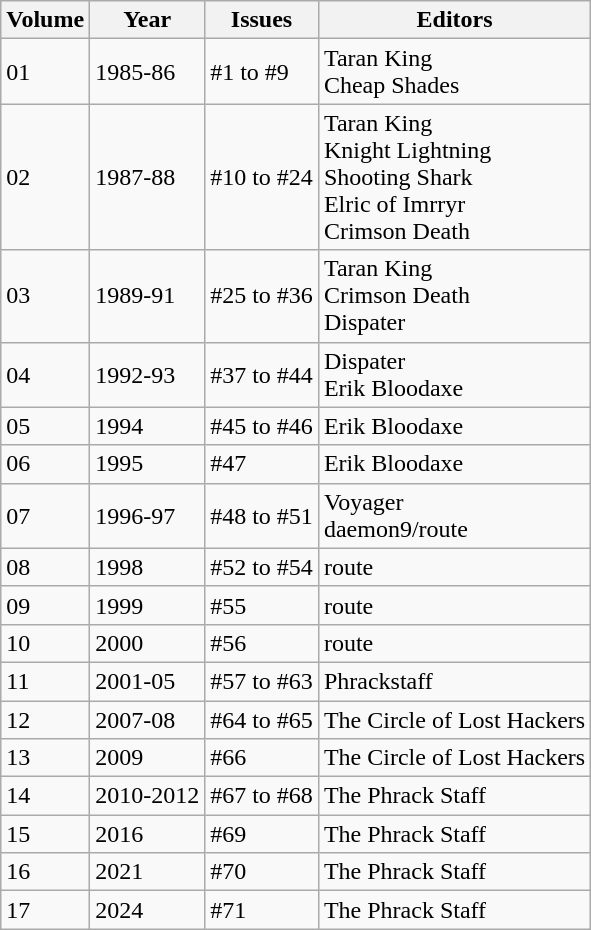<table class="wikitable">
<tr>
<th>Volume</th>
<th>Year</th>
<th>Issues</th>
<th>Editors</th>
</tr>
<tr>
<td>01</td>
<td>1985-86</td>
<td>#1 to #9</td>
<td>Taran King<br>Cheap Shades</td>
</tr>
<tr>
<td>02</td>
<td>1987-88</td>
<td>#10 to #24</td>
<td>Taran King<br>Knight Lightning<br>Shooting Shark<br>Elric of Imrryr<br>Crimson Death</td>
</tr>
<tr>
<td>03</td>
<td>1989-91</td>
<td>#25 to #36</td>
<td>Taran King<br>Crimson Death<br>Dispater</td>
</tr>
<tr>
<td>04</td>
<td>1992-93</td>
<td>#37 to #44</td>
<td>Dispater<br>Erik Bloodaxe</td>
</tr>
<tr>
<td>05</td>
<td>1994</td>
<td>#45 to #46</td>
<td>Erik Bloodaxe</td>
</tr>
<tr>
<td>06</td>
<td>1995</td>
<td>#47</td>
<td>Erik Bloodaxe</td>
</tr>
<tr>
<td>07</td>
<td>1996-97</td>
<td>#48 to #51</td>
<td>Voyager<br>daemon9/route</td>
</tr>
<tr>
<td>08</td>
<td>1998</td>
<td>#52 to #54</td>
<td>route</td>
</tr>
<tr>
<td>09</td>
<td>1999</td>
<td>#55</td>
<td>route</td>
</tr>
<tr>
<td>10</td>
<td>2000</td>
<td>#56</td>
<td>route</td>
</tr>
<tr>
<td>11</td>
<td>2001-05</td>
<td>#57 to #63</td>
<td>Phrackstaff</td>
</tr>
<tr>
<td>12</td>
<td>2007-08</td>
<td>#64 to #65</td>
<td>The Circle of Lost Hackers</td>
</tr>
<tr>
<td>13</td>
<td>2009</td>
<td>#66</td>
<td>The Circle of Lost Hackers</td>
</tr>
<tr>
<td>14</td>
<td>2010-2012</td>
<td>#67 to #68</td>
<td>The Phrack Staff</td>
</tr>
<tr>
<td>15</td>
<td>2016</td>
<td>#69</td>
<td>The Phrack Staff</td>
</tr>
<tr>
<td>16</td>
<td>2021</td>
<td>#70</td>
<td>The Phrack Staff</td>
</tr>
<tr>
<td>17</td>
<td>2024</td>
<td>#71</td>
<td>The Phrack Staff</td>
</tr>
</table>
